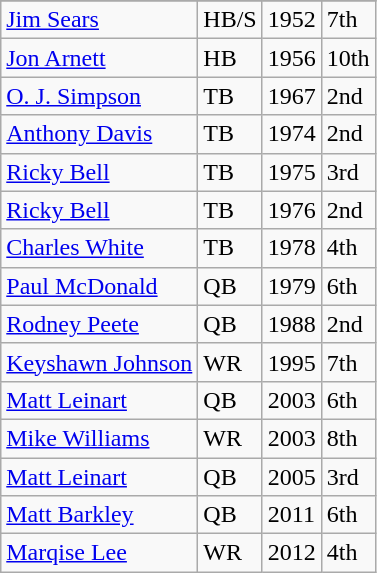<table class="wikitable">
<tr>
</tr>
<tr>
<td><a href='#'>Jim Sears</a></td>
<td>HB/S</td>
<td>1952</td>
<td>7th</td>
</tr>
<tr>
<td><a href='#'>Jon Arnett</a></td>
<td>HB</td>
<td>1956</td>
<td>10th</td>
</tr>
<tr>
<td><a href='#'>O. J. Simpson</a></td>
<td>TB</td>
<td>1967</td>
<td>2nd</td>
</tr>
<tr>
<td><a href='#'>Anthony Davis</a></td>
<td>TB</td>
<td>1974</td>
<td>2nd</td>
</tr>
<tr>
<td><a href='#'>Ricky Bell</a></td>
<td>TB</td>
<td>1975</td>
<td>3rd</td>
</tr>
<tr>
<td><a href='#'>Ricky Bell</a></td>
<td>TB</td>
<td>1976</td>
<td>2nd</td>
</tr>
<tr>
<td><a href='#'>Charles White</a></td>
<td>TB</td>
<td>1978</td>
<td>4th</td>
</tr>
<tr>
<td><a href='#'>Paul McDonald</a></td>
<td>QB</td>
<td>1979</td>
<td>6th</td>
</tr>
<tr>
<td><a href='#'>Rodney Peete</a></td>
<td>QB</td>
<td>1988</td>
<td>2nd</td>
</tr>
<tr>
<td><a href='#'>Keyshawn Johnson</a></td>
<td>WR</td>
<td>1995</td>
<td>7th</td>
</tr>
<tr>
<td><a href='#'>Matt Leinart</a></td>
<td>QB</td>
<td>2003</td>
<td>6th</td>
</tr>
<tr>
<td><a href='#'>Mike Williams</a></td>
<td>WR</td>
<td>2003</td>
<td>8th</td>
</tr>
<tr>
<td><a href='#'>Matt Leinart</a></td>
<td>QB</td>
<td>2005</td>
<td>3rd</td>
</tr>
<tr>
<td><a href='#'>Matt Barkley</a></td>
<td>QB</td>
<td>2011</td>
<td>6th</td>
</tr>
<tr>
<td><a href='#'>Marqise Lee</a></td>
<td>WR</td>
<td>2012</td>
<td>4th</td>
</tr>
</table>
